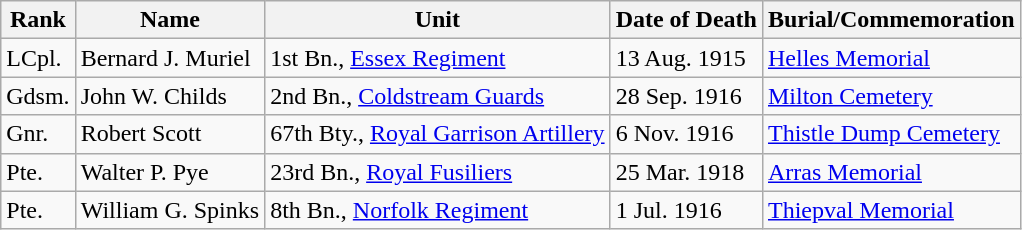<table class="wikitable">
<tr>
<th>Rank</th>
<th>Name</th>
<th>Unit</th>
<th>Date of Death</th>
<th>Burial/Commemoration</th>
</tr>
<tr>
<td>LCpl.</td>
<td>Bernard J. Muriel</td>
<td>1st Bn., <a href='#'>Essex Regiment</a></td>
<td>13 Aug. 1915</td>
<td><a href='#'>Helles Memorial</a></td>
</tr>
<tr>
<td>Gdsm.</td>
<td>John W. Childs</td>
<td>2nd Bn., <a href='#'>Coldstream Guards</a></td>
<td>28 Sep. 1916</td>
<td><a href='#'>Milton Cemetery</a></td>
</tr>
<tr>
<td>Gnr.</td>
<td>Robert Scott</td>
<td>67th Bty., <a href='#'>Royal Garrison Artillery</a></td>
<td>6 Nov. 1916</td>
<td><a href='#'>Thistle Dump Cemetery</a></td>
</tr>
<tr>
<td>Pte.</td>
<td>Walter P. Pye</td>
<td>23rd Bn., <a href='#'>Royal Fusiliers</a></td>
<td>25 Mar. 1918</td>
<td><a href='#'>Arras Memorial</a></td>
</tr>
<tr>
<td>Pte.</td>
<td>William G. Spinks</td>
<td>8th Bn., <a href='#'>Norfolk Regiment</a></td>
<td>1 Jul. 1916</td>
<td><a href='#'>Thiepval Memorial</a></td>
</tr>
</table>
